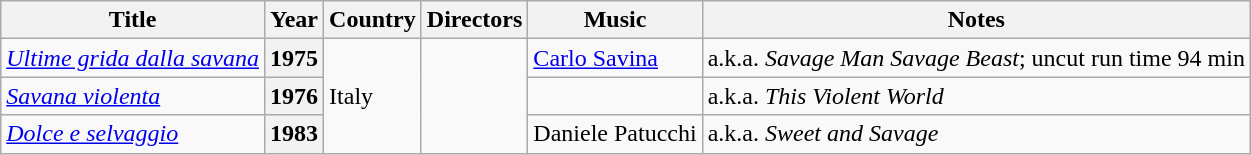<table class="wikitable sortable plainrowheaders">
<tr>
<th scope="col">Title</th>
<th scope="col">Year</th>
<th scope="col">Country</th>
<th scope="col">Directors</th>
<th scope="col">Music</th>
<th scope="col">Notes</th>
</tr>
<tr>
<td><em><a href='#'>Ultime grida dalla savana</a></em></td>
<th scope="row">1975</th>
<td rowspan="3">Italy</td>
<td rowspan="3"></td>
<td><a href='#'>Carlo Savina</a></td>
<td>a.k.a. <em>Savage Man Savage Beast</em>; uncut run time 94 min</td>
</tr>
<tr>
<td><em><a href='#'>Savana violenta</a></em></td>
<th scope="row">1976</th>
<td></td>
<td>a.k.a. <em>This Violent World</em></td>
</tr>
<tr>
<td><em><a href='#'>Dolce e selvaggio</a></em></td>
<th scope="row">1983</th>
<td>Daniele Patucchi</td>
<td>a.k.a. <em>Sweet and Savage</em></td>
</tr>
</table>
